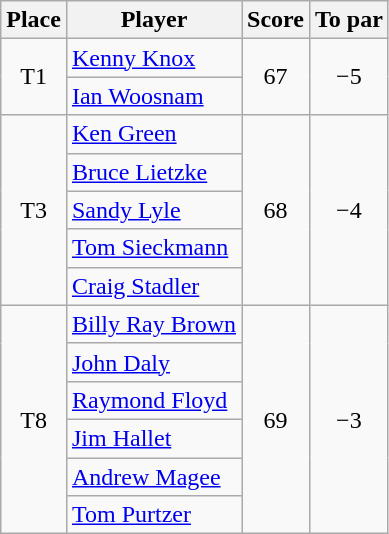<table class="wikitable">
<tr>
<th>Place</th>
<th>Player</th>
<th>Score</th>
<th>To par</th>
</tr>
<tr>
<td rowspan="2" align=center>T1</td>
<td> <a href='#'>Kenny Knox</a></td>
<td rowspan="2" align=center>67</td>
<td rowspan="2" align=center>−5</td>
</tr>
<tr>
<td> <a href='#'>Ian Woosnam</a></td>
</tr>
<tr>
<td rowspan="5" align=center>T3</td>
<td> <a href='#'>Ken Green</a></td>
<td rowspan="5" align=center>68</td>
<td rowspan="5" align=center>−4</td>
</tr>
<tr>
<td> <a href='#'>Bruce Lietzke</a></td>
</tr>
<tr>
<td> <a href='#'>Sandy Lyle</a></td>
</tr>
<tr>
<td> <a href='#'>Tom Sieckmann</a></td>
</tr>
<tr>
<td> <a href='#'>Craig Stadler</a></td>
</tr>
<tr>
<td rowspan="6" align=center>T8</td>
<td> <a href='#'>Billy Ray Brown</a></td>
<td rowspan="6" align=center>69</td>
<td rowspan="6" align=center>−3</td>
</tr>
<tr>
<td> <a href='#'>John Daly</a></td>
</tr>
<tr>
<td> <a href='#'>Raymond Floyd</a></td>
</tr>
<tr>
<td> <a href='#'>Jim Hallet</a></td>
</tr>
<tr>
<td> <a href='#'>Andrew Magee</a></td>
</tr>
<tr>
<td> <a href='#'>Tom Purtzer</a></td>
</tr>
</table>
